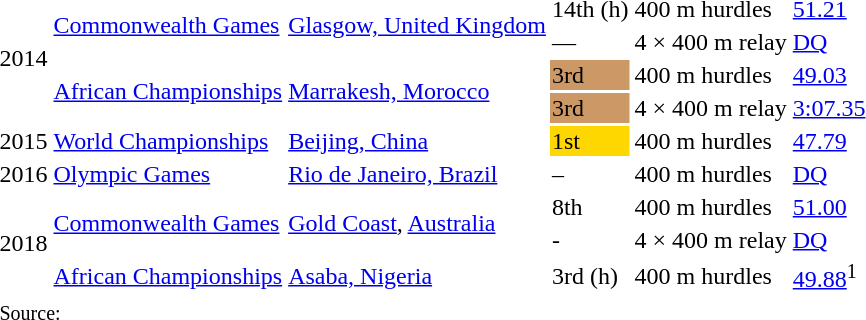<table>
<tr>
<td rowspan=4>2014</td>
<td rowspan=2><a href='#'>Commonwealth Games</a></td>
<td rowspan=2><a href='#'>Glasgow, United Kingdom</a></td>
<td>14th (h)</td>
<td>400 m hurdles</td>
<td><a href='#'>51.21</a></td>
</tr>
<tr>
<td>—</td>
<td>4 × 400 m relay</td>
<td><a href='#'>DQ</a></td>
</tr>
<tr>
<td rowspan=2><a href='#'>African Championships</a></td>
<td rowspan=2><a href='#'>Marrakesh, Morocco</a></td>
<td bgcolor=cc9966>3rd</td>
<td>400 m hurdles</td>
<td><a href='#'>49.03</a></td>
</tr>
<tr>
<td bgcolor=cc9966>3rd</td>
<td>4 × 400 m relay</td>
<td><a href='#'>3:07.35</a></td>
</tr>
<tr>
<td>2015</td>
<td><a href='#'>World Championships</a></td>
<td><a href='#'>Beijing, China</a></td>
<td bgcolor="gold">1st</td>
<td>400 m hurdles</td>
<td><a href='#'>47.79</a></td>
</tr>
<tr>
<td>2016</td>
<td><a href='#'>Olympic Games</a></td>
<td><a href='#'>Rio de Janeiro, Brazil</a></td>
<td>–</td>
<td>400 m hurdles</td>
<td><a href='#'>DQ</a></td>
</tr>
<tr>
<td rowspan=3>2018</td>
<td rowspan=2><a href='#'>Commonwealth Games</a></td>
<td rowspan=2><a href='#'>Gold Coast</a>, <a href='#'>Australia</a></td>
<td>8th</td>
<td>400 m hurdles</td>
<td><a href='#'>51.00</a></td>
</tr>
<tr>
<td>-</td>
<td>4 × 400 m relay</td>
<td><a href='#'>DQ</a></td>
</tr>
<tr>
<td><a href='#'>African Championships</a></td>
<td><a href='#'>Asaba, Nigeria</a></td>
<td>3rd (h)</td>
<td>400 m hurdles</td>
<td><a href='#'>49.88</a><sup>1</sup></td>
</tr>
<tr>
<td colspan=6><small>Source:</small></td>
</tr>
</table>
